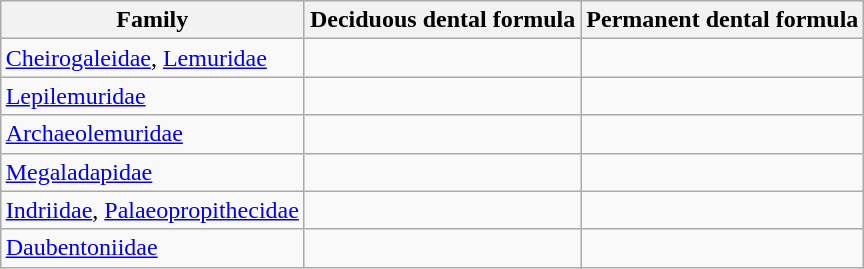<table class="wikitable" style="margin-left: auto; margin-right: auto; border: none">
<tr>
<th>Family</th>
<th>Deciduous dental formula</th>
<th>Permanent dental formula</th>
</tr>
<tr>
<td><a href='#'>Cheirogaleidae</a>, <a href='#'>Lemuridae</a></td>
<td align=center></td>
<td align=center></td>
</tr>
<tr>
<td><a href='#'>Lepilemuridae</a></td>
<td align=center></td>
<td align=center></td>
</tr>
<tr>
<td><a href='#'>Archaeolemuridae</a></td>
<td align=center></td>
<td align=center></td>
</tr>
<tr>
<td><a href='#'>Megaladapidae</a></td>
<td align=center></td>
<td align=center></td>
</tr>
<tr>
<td><a href='#'>Indriidae</a>, <a href='#'>Palaeopropithecidae</a></td>
<td align=center></td>
<td align=center></td>
</tr>
<tr>
<td><a href='#'>Daubentoniidae</a></td>
<td align=center></td>
<td align=center></td>
</tr>
</table>
